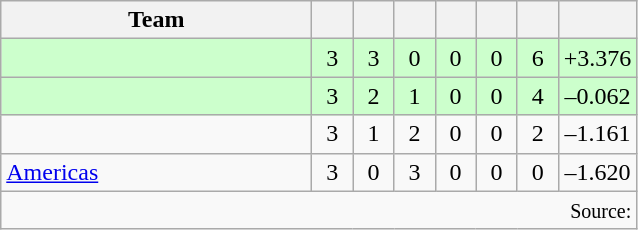<table class="wikitable" style="text-align:center">
<tr>
<th width=200>Team</th>
<th width=20></th>
<th width=20></th>
<th width=20></th>
<th width=20></th>
<th width=20></th>
<th width=20></th>
<th width=45></th>
</tr>
<tr style="background:#cfc">
<td style="text-align:left;"></td>
<td>3</td>
<td>3</td>
<td>0</td>
<td>0</td>
<td>0</td>
<td>6</td>
<td>+3.376</td>
</tr>
<tr style="background:#cfc">
<td style="text-align:left;"></td>
<td>3</td>
<td>2</td>
<td>1</td>
<td>0</td>
<td>0</td>
<td>4</td>
<td>–0.062</td>
</tr>
<tr>
<td style="text-align:left;"></td>
<td>3</td>
<td>1</td>
<td>2</td>
<td>0</td>
<td>0</td>
<td>2</td>
<td>–1.161</td>
</tr>
<tr>
<td style="text-align:left;"> <a href='#'>Americas</a></td>
<td>3</td>
<td>0</td>
<td>3</td>
<td>0</td>
<td>0</td>
<td>0</td>
<td>–1.620</td>
</tr>
<tr>
<td colspan="8" style="text-align:right;"><small>Source: </small></td>
</tr>
</table>
